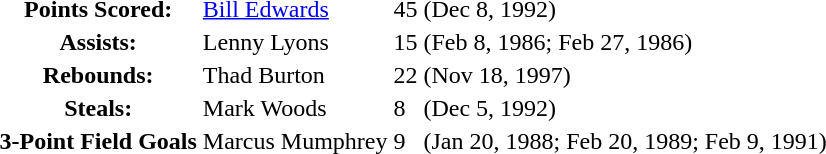<table class="toccolours">
<tr>
<th>Points Scored:</th>
<td><a href='#'>Bill Edwards</a></td>
<td>45</td>
<td>(Dec 8, 1992)</td>
</tr>
<tr>
<th>Assists:</th>
<td>Lenny Lyons</td>
<td>15</td>
<td>(Feb 8, 1986; Feb 27, 1986)</td>
</tr>
<tr>
<th>Rebounds:</th>
<td>Thad Burton</td>
<td>22</td>
<td>(Nov 18, 1997)</td>
</tr>
<tr>
<th>Steals:</th>
<td>Mark Woods</td>
<td>8</td>
<td>(Dec 5, 1992)</td>
</tr>
<tr>
<th>3-Point Field Goals</th>
<td>Marcus Mumphrey</td>
<td>9</td>
<td>(Jan 20, 1988; Feb 20, 1989; Feb 9, 1991)</td>
</tr>
</table>
